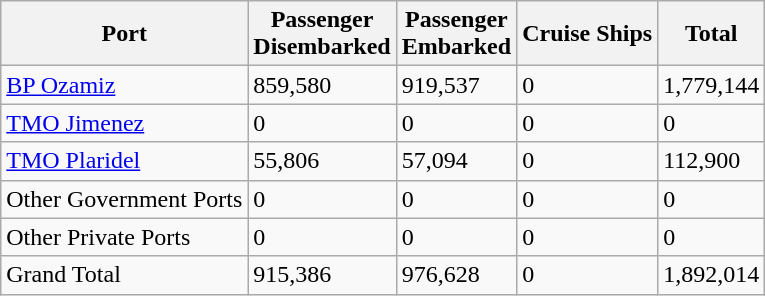<table class="wikitable sortable">
<tr>
<th>Port</th>
<th>Passenger<br>Disembarked</th>
<th>Passenger<br>Embarked</th>
<th>Cruise Ships</th>
<th>Total</th>
</tr>
<tr>
<td><a href='#'>BP Ozamiz</a></td>
<td>859,580</td>
<td>919,537</td>
<td>0</td>
<td>1,779,144</td>
</tr>
<tr>
<td><a href='#'>TMO Jimenez</a></td>
<td>0</td>
<td>0</td>
<td>0</td>
<td>0</td>
</tr>
<tr>
<td><a href='#'>TMO Plaridel</a></td>
<td>55,806</td>
<td>57,094</td>
<td>0</td>
<td>112,900</td>
</tr>
<tr>
<td>Other Government Ports</td>
<td>0</td>
<td>0</td>
<td>0</td>
<td>0</td>
</tr>
<tr>
<td>Other Private Ports</td>
<td>0</td>
<td>0</td>
<td>0</td>
<td>0</td>
</tr>
<tr>
<td>Grand Total</td>
<td>915,386</td>
<td>976,628</td>
<td>0</td>
<td>1,892,014</td>
</tr>
</table>
